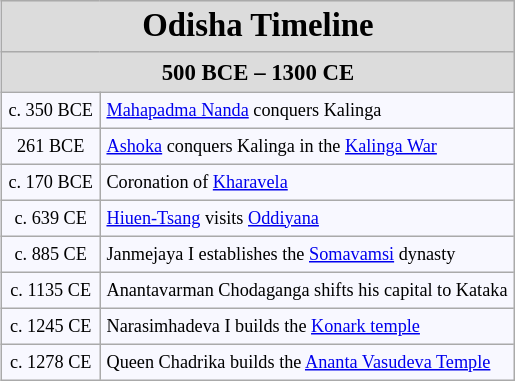<table border="1" cellpadding="4" cellspacing="0" style="float:right; margin:0.5em 0 1em 1em; background:#F8F8FF; border:1px #aaa solid; border-collapse:collapse; font-size:95%;">
<tr>
<th colspan="2" style="background:#DCDCDC; text-align:center;"><big><big>Odisha Timeline</big></big></th>
</tr>
<tr>
<th colspan="2" style="background:#DCDCDC; text-align:center;">500 BCE – 1300 CE</th>
</tr>
<tr>
<td style="font-size:80%; text-align:center;">c. 350 BCE</td>
<td style="font-size: 80%;"><a href='#'>Mahapadma Nanda</a> conquers Kalinga</td>
</tr>
<tr>
<td style="font-size:80%; text-align:center;">261 BCE</td>
<td style="font-size: 80%;"><a href='#'>Ashoka</a> conquers Kalinga in the <a href='#'>Kalinga War</a></td>
</tr>
<tr>
<td style="font-size:80%; text-align:center;">c. 170 BCE</td>
<td style="font-size: 80%;">Coronation of <a href='#'>Kharavela</a></td>
</tr>
<tr>
<td style="font-size:80%; text-align:center;">c. 639 CE</td>
<td style="font-size: 80%;"><a href='#'>Hiuen-Tsang</a> visits <a href='#'>Oddiyana</a></td>
</tr>
<tr>
<td style="font-size:80%; text-align:center;">c. 885 CE</td>
<td style="font-size: 80%;">Janmejaya I establishes the <a href='#'>Somavamsi</a> dynasty</td>
</tr>
<tr>
<td style="font-size:80%; text-align:center;">c. 1135 CE</td>
<td style="font-size: 80%;">Anantavarman Chodaganga shifts his capital to Kataka</td>
</tr>
<tr>
<td style="font-size:80%; text-align:center;">c. 1245 CE</td>
<td style="font-size: 80%;">Narasimhadeva I builds the <a href='#'>Konark temple</a></td>
</tr>
<tr>
<td style="font-size:80%; text-align:center;">c. 1278 CE</td>
<td style="font-size: 80%;">Queen Chadrika builds the <a href='#'>Ananta Vasudeva Temple</a></td>
</tr>
</table>
